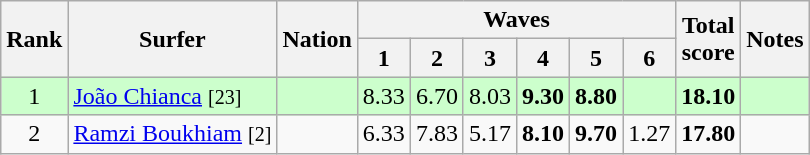<table class="wikitable sortable" style="text-align:center">
<tr>
<th rowspan=2>Rank</th>
<th rowspan=2>Surfer</th>
<th rowspan=2>Nation</th>
<th colspan=6>Waves</th>
<th rowspan=2>Total<br>score</th>
<th rowspan=2>Notes</th>
</tr>
<tr>
<th>1</th>
<th>2</th>
<th>3</th>
<th>4</th>
<th>5</th>
<th>6</th>
</tr>
<tr bgcolor=ccffcc>
<td>1</td>
<td align=left><a href='#'>João Chianca</a> <small>[23]</small></td>
<td align=left></td>
<td>8.33</td>
<td>6.70</td>
<td>8.03</td>
<td><strong>9.30</strong></td>
<td><strong>8.80</strong></td>
<td></td>
<td><strong>18.10</strong></td>
<td></td>
</tr>
<tr>
<td>2</td>
<td align=left><a href='#'>Ramzi Boukhiam</a> <small>[2]</small></td>
<td align=left></td>
<td>6.33</td>
<td>7.83</td>
<td>5.17</td>
<td><strong>8.10</strong></td>
<td><strong>9.70</strong></td>
<td>1.27</td>
<td><strong>17.80</strong></td>
<td></td>
</tr>
</table>
